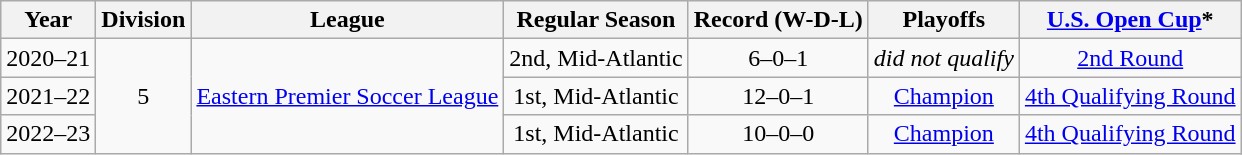<table class="wikitable"  style="text-align: center;">
<tr>
<th>Year</th>
<th>Division</th>
<th>League</th>
<th>Regular Season</th>
<th>Record (W-D-L)</th>
<th>Playoffs</th>
<th><a href='#'>U.S. Open Cup</a>*</th>
</tr>
<tr>
<td>2020–21</td>
<td rowspan=3>5</td>
<td rowspan=3><a href='#'>Eastern Premier Soccer League</a></td>
<td>2nd, Mid-Atlantic</td>
<td>6–0–1</td>
<td><em>did not qualify</em></td>
<td><a href='#'>2nd Round</a></td>
</tr>
<tr>
<td>2021–22</td>
<td>1st, Mid-Atlantic</td>
<td>12–0–1</td>
<td><a href='#'>Champion</a></td>
<td><a href='#'>4th Qualifying Round</a></td>
</tr>
<tr>
<td>2022–23</td>
<td>1st, Mid-Atlantic</td>
<td>10–0–0</td>
<td><a href='#'>Champion</a></td>
<td><a href='#'>4th Qualifying Round</a></td>
</tr>
</table>
